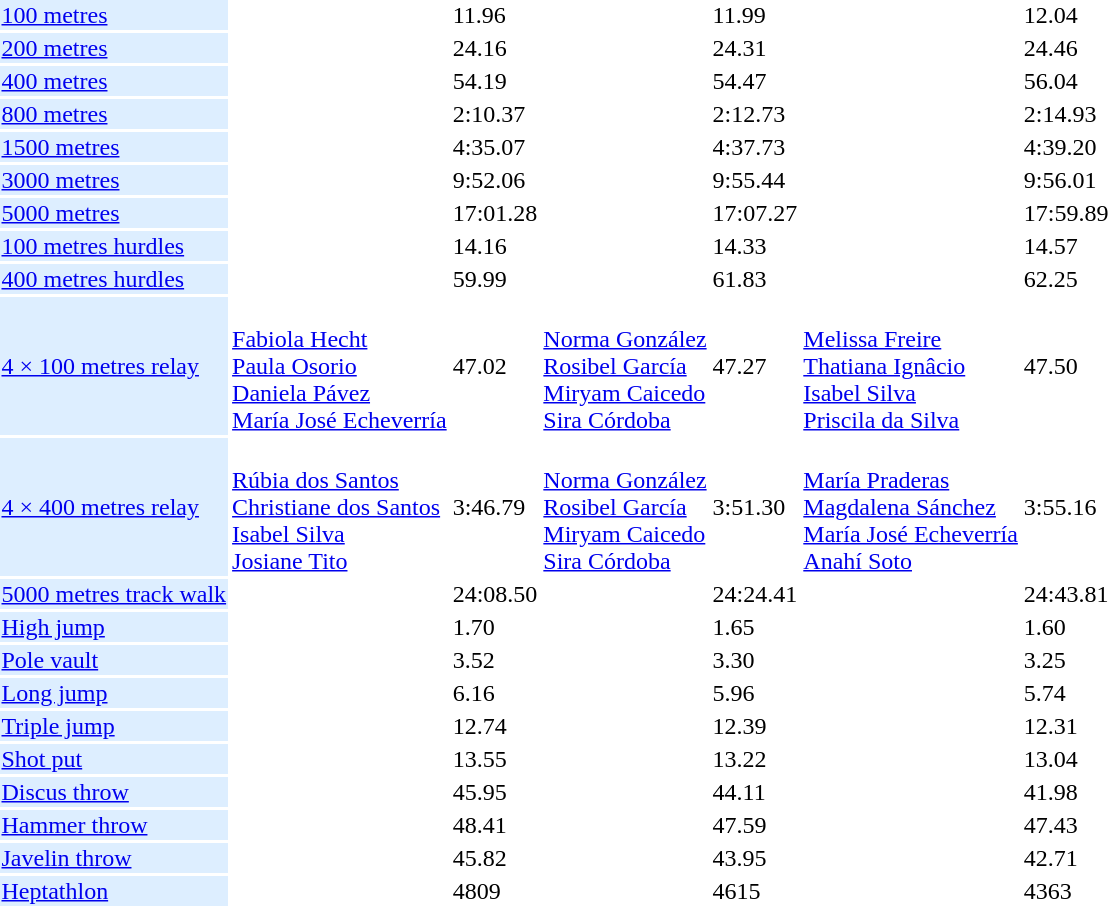<table>
<tr>
<td bgcolor = DDEEFF><a href='#'>100 metres</a></td>
<td></td>
<td>11.96</td>
<td></td>
<td>11.99</td>
<td></td>
<td>12.04</td>
</tr>
<tr>
<td bgcolor = DDEEFF><a href='#'>200 metres</a></td>
<td></td>
<td>24.16</td>
<td></td>
<td>24.31</td>
<td></td>
<td>24.46</td>
</tr>
<tr>
<td bgcolor = DDEEFF><a href='#'>400 metres</a></td>
<td></td>
<td>54.19</td>
<td></td>
<td>54.47</td>
<td></td>
<td>56.04</td>
</tr>
<tr>
<td bgcolor = DDEEFF><a href='#'>800 metres</a></td>
<td></td>
<td>2:10.37</td>
<td></td>
<td>2:12.73</td>
<td></td>
<td>2:14.93</td>
</tr>
<tr>
<td bgcolor = DDEEFF><a href='#'>1500 metres</a></td>
<td></td>
<td>4:35.07</td>
<td></td>
<td>4:37.73</td>
<td></td>
<td>4:39.20</td>
</tr>
<tr>
<td bgcolor = DDEEFF><a href='#'>3000 metres</a></td>
<td></td>
<td>9:52.06</td>
<td></td>
<td>9:55.44</td>
<td></td>
<td>9:56.01</td>
</tr>
<tr>
<td bgcolor = DDEEFF><a href='#'>5000 metres</a></td>
<td></td>
<td>17:01.28</td>
<td></td>
<td>17:07.27</td>
<td></td>
<td>17:59.89</td>
</tr>
<tr>
<td bgcolor = DDEEFF><a href='#'>100 metres hurdles</a></td>
<td></td>
<td>14.16</td>
<td></td>
<td>14.33</td>
<td></td>
<td>14.57</td>
</tr>
<tr>
<td bgcolor = DDEEFF><a href='#'>400 metres hurdles</a></td>
<td></td>
<td>59.99</td>
<td></td>
<td>61.83</td>
<td></td>
<td>62.25</td>
</tr>
<tr>
<td bgcolor = DDEEFF><a href='#'>4 × 100 metres relay</a></td>
<td><br><a href='#'>Fabiola Hecht</a><br><a href='#'>Paula Osorio</a><br><a href='#'>Daniela Pávez</a><br><a href='#'>María José Echeverría</a></td>
<td>47.02</td>
<td><br><a href='#'>Norma González</a><br><a href='#'>Rosibel García</a><br><a href='#'>Miryam Caicedo</a><br><a href='#'>Sira Córdoba</a></td>
<td>47.27</td>
<td><br><a href='#'>Melissa Freire</a><br><a href='#'>Thatiana Ignâcio</a><br><a href='#'>Isabel Silva</a><br><a href='#'>Priscila da Silva</a></td>
<td>47.50</td>
</tr>
<tr>
<td bgcolor = DDEEFF><a href='#'>4 × 400 metres relay</a></td>
<td><br><a href='#'>Rúbia dos Santos</a><br><a href='#'>Christiane dos Santos</a><br><a href='#'>Isabel Silva</a><br><a href='#'>Josiane Tito</a></td>
<td>3:46.79</td>
<td><br><a href='#'>Norma González</a><br><a href='#'>Rosibel García</a><br><a href='#'>Miryam Caicedo</a><br><a href='#'>Sira Córdoba</a></td>
<td>3:51.30</td>
<td><br><a href='#'>María Praderas</a><br><a href='#'>Magdalena Sánchez</a><br><a href='#'>María José Echeverría</a><br><a href='#'>Anahí Soto</a></td>
<td>3:55.16</td>
</tr>
<tr>
<td bgcolor = DDEEFF><a href='#'>5000 metres track walk</a></td>
<td></td>
<td>24:08.50</td>
<td></td>
<td>24:24.41</td>
<td></td>
<td>24:43.81</td>
</tr>
<tr>
<td bgcolor = DDEEFF><a href='#'>High jump</a></td>
<td></td>
<td>1.70</td>
<td></td>
<td>1.65</td>
<td></td>
<td>1.60</td>
</tr>
<tr>
<td bgcolor = DDEEFF><a href='#'>Pole vault</a></td>
<td></td>
<td>3.52</td>
<td></td>
<td>3.30</td>
<td></td>
<td>3.25</td>
</tr>
<tr>
<td bgcolor = DDEEFF><a href='#'>Long jump</a></td>
<td></td>
<td>6.16</td>
<td></td>
<td>5.96</td>
<td></td>
<td>5.74</td>
</tr>
<tr>
<td bgcolor = DDEEFF><a href='#'>Triple jump</a></td>
<td></td>
<td>12.74</td>
<td></td>
<td>12.39</td>
<td></td>
<td>12.31</td>
</tr>
<tr>
<td bgcolor = DDEEFF><a href='#'>Shot put</a></td>
<td></td>
<td>13.55</td>
<td></td>
<td>13.22</td>
<td></td>
<td>13.04</td>
</tr>
<tr>
<td bgcolor = DDEEFF><a href='#'>Discus throw</a></td>
<td></td>
<td>45.95</td>
<td></td>
<td>44.11</td>
<td></td>
<td>41.98</td>
</tr>
<tr>
<td bgcolor = DDEEFF><a href='#'>Hammer throw</a></td>
<td></td>
<td>48.41</td>
<td></td>
<td>47.59</td>
<td></td>
<td>47.43</td>
</tr>
<tr>
<td bgcolor = DDEEFF><a href='#'>Javelin throw</a></td>
<td></td>
<td>45.82</td>
<td></td>
<td>43.95</td>
<td></td>
<td>42.71</td>
</tr>
<tr>
<td bgcolor = DDEEFF><a href='#'>Heptathlon</a></td>
<td></td>
<td>4809</td>
<td></td>
<td>4615</td>
<td></td>
<td>4363</td>
</tr>
</table>
